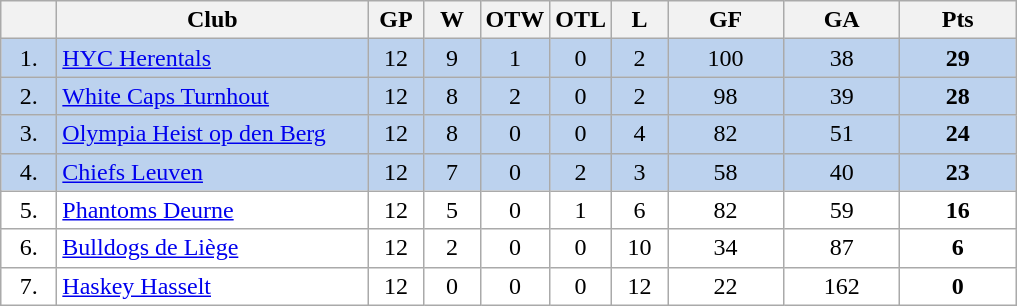<table class="wikitable">
<tr>
<th width="30"></th>
<th width="200">Club</th>
<th width="30">GP</th>
<th width="30">W</th>
<th width="30">OTW</th>
<th width="30">OTL</th>
<th width="30">L</th>
<th width="70">GF</th>
<th width="70">GA</th>
<th width="70">Pts</th>
</tr>
<tr bgcolor="#BCD2EE" align="center">
<td>1.</td>
<td align="left"><a href='#'>HYC Herentals</a></td>
<td>12</td>
<td>9</td>
<td>1</td>
<td>0</td>
<td>2</td>
<td>100</td>
<td>38</td>
<td><strong>29</strong></td>
</tr>
<tr bgcolor="#BCD2EE" align="center">
<td>2.</td>
<td align="left"><a href='#'>White Caps Turnhout</a></td>
<td>12</td>
<td>8</td>
<td>2</td>
<td>0</td>
<td>2</td>
<td>98</td>
<td>39</td>
<td><strong>28</strong></td>
</tr>
<tr bgcolor="#BCD2EE" align="center">
<td>3.</td>
<td align="left"><a href='#'>Olympia Heist op den Berg</a></td>
<td>12</td>
<td>8</td>
<td>0</td>
<td>0</td>
<td>4</td>
<td>82</td>
<td>51</td>
<td><strong>24</strong></td>
</tr>
<tr bgcolor="#BCD2EE" align="center">
<td>4.</td>
<td align="left"><a href='#'>Chiefs Leuven</a></td>
<td>12</td>
<td>7</td>
<td>0</td>
<td>2</td>
<td>3</td>
<td>58</td>
<td>40</td>
<td><strong>23</strong></td>
</tr>
<tr bgcolor="#FFFFFF" align="center">
<td>5.</td>
<td align="left"><a href='#'>Phantoms Deurne</a></td>
<td>12</td>
<td>5</td>
<td>0</td>
<td>1</td>
<td>6</td>
<td>82</td>
<td>59</td>
<td><strong>16</strong></td>
</tr>
<tr bgcolor="#FFFFFF" align="center">
<td>6.</td>
<td align="left"><a href='#'>Bulldogs de Liège</a></td>
<td>12</td>
<td>2</td>
<td>0</td>
<td>0</td>
<td>10</td>
<td>34</td>
<td>87</td>
<td><strong>6</strong></td>
</tr>
<tr bgcolor="#FFFFFF" align="center">
<td>7.</td>
<td align="left"><a href='#'>Haskey Hasselt</a></td>
<td>12</td>
<td>0</td>
<td>0</td>
<td>0</td>
<td>12</td>
<td>22</td>
<td>162</td>
<td><strong>0</strong></td>
</tr>
</table>
